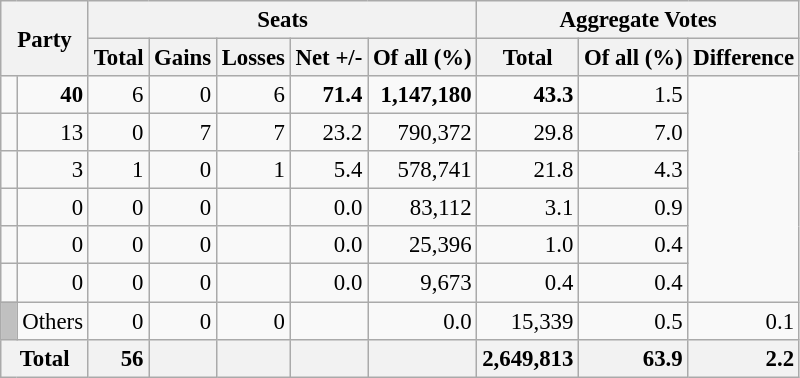<table class="wikitable sortable" style="text-align:right; font-size:95%;">
<tr>
<th colspan="2" rowspan="2">Party</th>
<th colspan="5">Seats</th>
<th colspan="3">Aggregate Votes</th>
</tr>
<tr>
<th>Total</th>
<th>Gains</th>
<th>Losses</th>
<th>Net +/-</th>
<th>Of all (%)</th>
<th>Total</th>
<th>Of all (%)</th>
<th>Difference</th>
</tr>
<tr>
<td></td>
<td><strong>40</strong></td>
<td>6</td>
<td>0</td>
<td>6</td>
<td><strong>71.4</strong></td>
<td><strong>1,147,180</strong></td>
<td><strong>43.3</strong></td>
<td>1.5</td>
</tr>
<tr>
<td></td>
<td>13</td>
<td>0</td>
<td>7</td>
<td>7</td>
<td>23.2</td>
<td>790,372</td>
<td>29.8</td>
<td>7.0</td>
</tr>
<tr>
<td></td>
<td>3</td>
<td>1</td>
<td>0</td>
<td>1</td>
<td>5.4</td>
<td>578,741</td>
<td>21.8</td>
<td>4.3</td>
</tr>
<tr>
<td></td>
<td>0</td>
<td>0</td>
<td>0</td>
<td></td>
<td>0.0</td>
<td>83,112</td>
<td>3.1</td>
<td>0.9</td>
</tr>
<tr>
<td></td>
<td>0</td>
<td>0</td>
<td>0</td>
<td></td>
<td>0.0</td>
<td>25,396</td>
<td>1.0</td>
<td>0.4</td>
</tr>
<tr>
<td></td>
<td>0</td>
<td>0</td>
<td>0</td>
<td></td>
<td>0.0</td>
<td>9,673</td>
<td>0.4</td>
<td>0.4</td>
</tr>
<tr>
<td style="background:silver;"> </td>
<td align=left>Others</td>
<td>0</td>
<td>0</td>
<td>0</td>
<td></td>
<td>0.0</td>
<td>15,339</td>
<td>0.5</td>
<td>0.1</td>
</tr>
<tr class="sortbottom">
<th colspan="2" style="background:#f2f2f2"><strong>Total</strong></th>
<td style="background:#f2f2f2;"><strong>56</strong></td>
<td style="background:#f2f2f2;"></td>
<td style="background:#f2f2f2;"></td>
<td style="background:#f2f2f2;"></td>
<td style="background:#f2f2f2;"></td>
<td style="background:#f2f2f2;"><strong>2,649,813</strong></td>
<td style="background:#f2f2f2;"><strong>63.9</strong></td>
<td style="background:#f2f2f2;"><strong>2.2</strong></td>
</tr>
</table>
